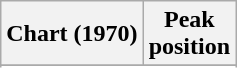<table class="wikitable sortable plainrowheaders" style="text-align:center">
<tr>
<th scope="col">Chart (1970)</th>
<th scope="col">Peak<br> position</th>
</tr>
<tr>
</tr>
<tr>
</tr>
</table>
